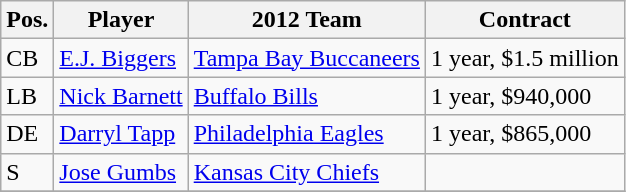<table class="wikitable">
<tr>
<th>Pos.</th>
<th>Player</th>
<th>2012 Team</th>
<th>Contract</th>
</tr>
<tr>
<td>CB</td>
<td><a href='#'>E.J. Biggers</a></td>
<td><a href='#'>Tampa Bay Buccaneers</a></td>
<td>1 year, $1.5 million</td>
</tr>
<tr>
<td>LB</td>
<td><a href='#'>Nick Barnett</a></td>
<td><a href='#'>Buffalo Bills</a></td>
<td>1 year, $940,000</td>
</tr>
<tr>
<td>DE</td>
<td><a href='#'>Darryl Tapp</a></td>
<td><a href='#'>Philadelphia Eagles</a></td>
<td>1 year, $865,000</td>
</tr>
<tr>
<td>S</td>
<td><a href='#'>Jose Gumbs</a></td>
<td><a href='#'>Kansas City Chiefs</a></td>
<td></td>
</tr>
<tr>
</tr>
</table>
